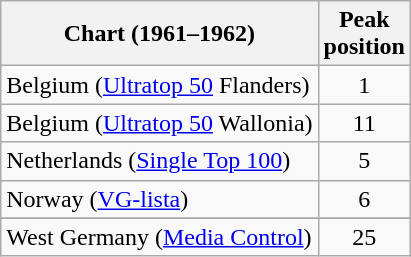<table class="wikitable sortable">
<tr>
<th align="left">Chart (1961–1962)</th>
<th style="text-align:center;">Peak<br>position</th>
</tr>
<tr>
<td align="left">Belgium (<a href='#'>Ultratop 50</a> Flanders)</td>
<td align="center">1</td>
</tr>
<tr>
<td align="left">Belgium (<a href='#'>Ultratop 50</a> Wallonia)</td>
<td align="center">11</td>
</tr>
<tr>
<td align="left">Netherlands (<a href='#'>Single Top 100</a>)</td>
<td align="center">5</td>
</tr>
<tr>
<td align="left">Norway (<a href='#'>VG-lista</a>)</td>
<td align="center">6</td>
</tr>
<tr>
</tr>
<tr>
<td align="left">West Germany (<a href='#'>Media Control</a>)</td>
<td align="center">25</td>
</tr>
</table>
